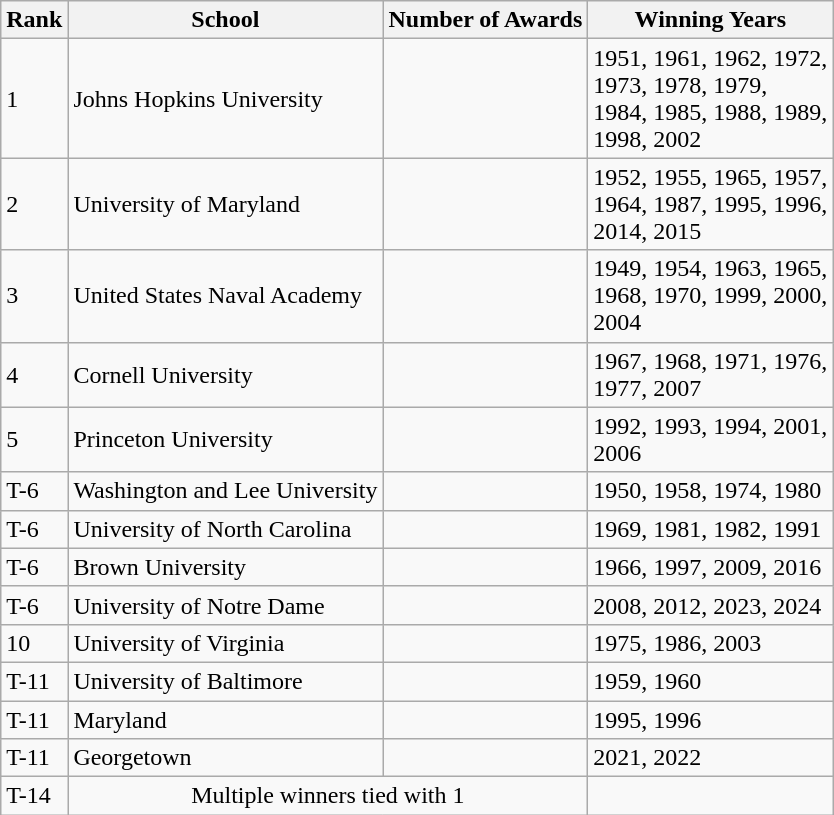<table class="wikitable">
<tr>
<th>Rank</th>
<th>School</th>
<th>Number of Awards</th>
<th>Winning Years</th>
</tr>
<tr>
<td>1</td>
<td>Johns Hopkins University</td>
<td></td>
<td>1951, 1961, 1962, 1972, <br>1973, 1978, 1979, <br> 1984, 1985, 1988, 1989, <br>1998, 2002</td>
</tr>
<tr>
<td>2</td>
<td>University of Maryland</td>
<td></td>
<td>1952, 1955, 1965, 1957, <br>1964, 1987, 1995, 1996,<br> 2014, 2015</td>
</tr>
<tr>
<td>3</td>
<td>United States Naval Academy</td>
<td></td>
<td>1949, 1954, 1963, 1965,<br> 1968, 1970, 1999, 2000,<br> 2004</td>
</tr>
<tr>
<td>4</td>
<td>Cornell University</td>
<td></td>
<td>1967, 1968, 1971, 1976,<br>1977,
2007</td>
</tr>
<tr>
<td>5</td>
<td>Princeton University</td>
<td></td>
<td>1992, 1993, 1994, 2001,<br> 2006</td>
</tr>
<tr>
<td>T-6</td>
<td>Washington and Lee University</td>
<td></td>
<td>1950, 1958, 1974, 1980</td>
</tr>
<tr>
<td>T-6</td>
<td>University of North Carolina</td>
<td></td>
<td>1969, 1981, 1982, 1991</td>
</tr>
<tr>
<td>T-6</td>
<td>Brown University</td>
<td></td>
<td>1966, 1997, 2009, 2016</td>
</tr>
<tr>
<td>T-6</td>
<td>University of Notre Dame</td>
<td></td>
<td>2008, 2012, 2023, 2024</td>
</tr>
<tr>
<td>10</td>
<td>University of Virginia</td>
<td></td>
<td>1975, 1986, 2003</td>
</tr>
<tr>
<td>T-11</td>
<td>University of Baltimore</td>
<td></td>
<td>1959, 1960</td>
</tr>
<tr>
<td>T-11</td>
<td>Maryland</td>
<td></td>
<td>1995, 1996</td>
</tr>
<tr>
<td>T-11</td>
<td>Georgetown</td>
<td></td>
<td>2021, 2022</td>
</tr>
<tr>
<td>T-14</td>
<td colspan="2" style="text-align:center;">Multiple winners tied with 1</td>
<td> </td>
</tr>
</table>
